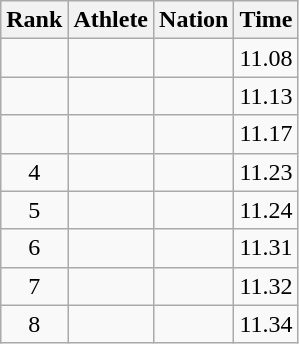<table class="wikitable sortable" style="text-align:center">
<tr>
<th>Rank</th>
<th>Athlete</th>
<th>Nation</th>
<th>Time</th>
</tr>
<tr>
<td></td>
<td align=left></td>
<td align=left></td>
<td>11.08</td>
</tr>
<tr>
<td></td>
<td align=left></td>
<td align=left></td>
<td>11.13</td>
</tr>
<tr>
<td></td>
<td align=left></td>
<td align=left></td>
<td>11.17</td>
</tr>
<tr>
<td>4</td>
<td align=left></td>
<td align=left></td>
<td>11.23</td>
</tr>
<tr>
<td>5</td>
<td align=left></td>
<td align=left></td>
<td>11.24</td>
</tr>
<tr>
<td>6</td>
<td align=left></td>
<td align=left></td>
<td>11.31</td>
</tr>
<tr>
<td>7</td>
<td align=left></td>
<td align=left></td>
<td>11.32</td>
</tr>
<tr>
<td>8</td>
<td align=left></td>
<td align=left></td>
<td>11.34</td>
</tr>
</table>
